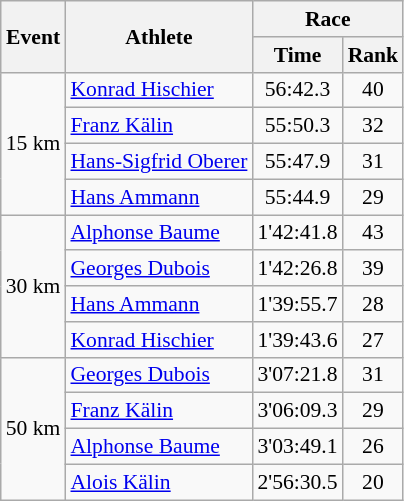<table class="wikitable" border="1" style="font-size:90%">
<tr>
<th rowspan=2>Event</th>
<th rowspan=2>Athlete</th>
<th colspan=2>Race</th>
</tr>
<tr>
<th>Time</th>
<th>Rank</th>
</tr>
<tr>
<td rowspan=4>15 km</td>
<td><a href='#'>Konrad Hischier</a></td>
<td align=center>56:42.3</td>
<td align=center>40</td>
</tr>
<tr>
<td><a href='#'>Franz Kälin</a></td>
<td align=center>55:50.3</td>
<td align=center>32</td>
</tr>
<tr>
<td><a href='#'>Hans-Sigfrid Oberer</a></td>
<td align=center>55:47.9</td>
<td align=center>31</td>
</tr>
<tr>
<td><a href='#'>Hans Ammann</a></td>
<td align=center>55:44.9</td>
<td align=center>29</td>
</tr>
<tr>
<td rowspan=4>30 km</td>
<td><a href='#'>Alphonse Baume</a></td>
<td align=center>1'42:41.8</td>
<td align=center>43</td>
</tr>
<tr>
<td><a href='#'>Georges Dubois</a></td>
<td align=center>1'42:26.8</td>
<td align=center>39</td>
</tr>
<tr>
<td><a href='#'>Hans Ammann</a></td>
<td align=center>1'39:55.7</td>
<td align=center>28</td>
</tr>
<tr>
<td><a href='#'>Konrad Hischier</a></td>
<td align=center>1'39:43.6</td>
<td align=center>27</td>
</tr>
<tr>
<td rowspan=4>50 km</td>
<td><a href='#'>Georges Dubois</a></td>
<td align=center>3'07:21.8</td>
<td align=center>31</td>
</tr>
<tr>
<td><a href='#'>Franz Kälin</a></td>
<td align=center>3'06:09.3</td>
<td align=center>29</td>
</tr>
<tr>
<td><a href='#'>Alphonse Baume</a></td>
<td align=center>3'03:49.1</td>
<td align=center>26</td>
</tr>
<tr>
<td><a href='#'>Alois Kälin</a></td>
<td align=center>2'56:30.5</td>
<td align=center>20</td>
</tr>
</table>
